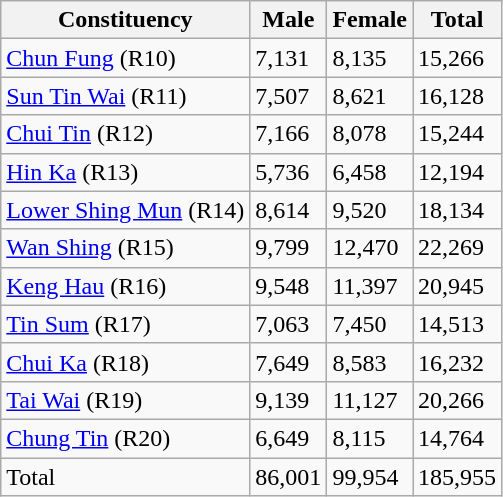<table class="wikitable">
<tr>
<th>Constituency</th>
<th>Male</th>
<th>Female</th>
<th>Total</th>
</tr>
<tr>
<td><a href='#'>Chun Fung</a> (R10)</td>
<td>7,131</td>
<td>8,135</td>
<td>15,266</td>
</tr>
<tr>
<td><a href='#'>Sun Tin Wai</a> (R11)</td>
<td>7,507</td>
<td>8,621</td>
<td>16,128</td>
</tr>
<tr>
<td><a href='#'>Chui Tin</a> (R12)</td>
<td>7,166</td>
<td>8,078</td>
<td>15,244</td>
</tr>
<tr>
<td><a href='#'>Hin Ka</a> (R13)</td>
<td>5,736</td>
<td>6,458</td>
<td>12,194</td>
</tr>
<tr>
<td><a href='#'>Lower Shing Mun</a> (R14)</td>
<td>8,614</td>
<td>9,520</td>
<td>18,134</td>
</tr>
<tr>
<td><a href='#'>Wan Shing</a> (R15)</td>
<td>9,799</td>
<td>12,470</td>
<td>22,269</td>
</tr>
<tr>
<td><a href='#'>Keng Hau</a> (R16)</td>
<td>9,548</td>
<td>11,397</td>
<td>20,945</td>
</tr>
<tr>
<td><a href='#'>Tin Sum</a> (R17)</td>
<td>7,063</td>
<td>7,450</td>
<td>14,513</td>
</tr>
<tr>
<td><a href='#'>Chui Ka</a> (R18)</td>
<td>7,649</td>
<td>8,583</td>
<td>16,232</td>
</tr>
<tr>
<td><a href='#'>Tai Wai</a> (R19)</td>
<td>9,139</td>
<td>11,127</td>
<td>20,266</td>
</tr>
<tr>
<td><a href='#'>Chung Tin</a> (R20)</td>
<td>6,649</td>
<td>8,115</td>
<td>14,764</td>
</tr>
<tr>
<td>Total</td>
<td>86,001</td>
<td>99,954</td>
<td>185,955</td>
</tr>
</table>
